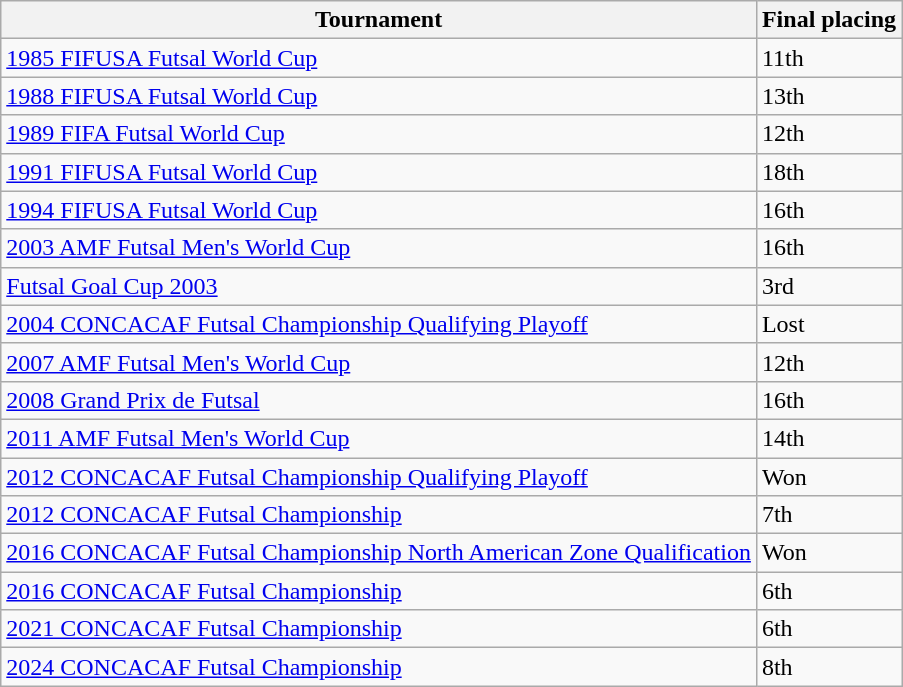<table class="wikitable">
<tr>
<th>Tournament</th>
<th>Final placing</th>
</tr>
<tr>
<td> <a href='#'>1985 FIFUSA Futsal World Cup</a></td>
<td>11th</td>
</tr>
<tr>
<td> <a href='#'>1988 FIFUSA Futsal World Cup</a></td>
<td>13th</td>
</tr>
<tr>
<td> <a href='#'>1989 FIFA Futsal World Cup</a></td>
<td>12th</td>
</tr>
<tr>
<td> <a href='#'>1991 FIFUSA Futsal World Cup</a></td>
<td>18th</td>
</tr>
<tr>
<td> <a href='#'>1994 FIFUSA Futsal World Cup</a></td>
<td>16th</td>
</tr>
<tr>
<td> <a href='#'>2003 AMF Futsal Men's World Cup</a></td>
<td>16th</td>
</tr>
<tr>
<td> <a href='#'>Futsal Goal Cup 2003</a></td>
<td>3rd</td>
</tr>
<tr>
<td> <a href='#'>2004 CONCACAF Futsal Championship Qualifying Playoff</a></td>
<td>Lost</td>
</tr>
<tr>
<td> <a href='#'>2007 AMF Futsal Men's World Cup</a></td>
<td>12th</td>
</tr>
<tr>
<td> <a href='#'>2008 Grand Prix de Futsal</a></td>
<td>16th</td>
</tr>
<tr>
<td> <a href='#'>2011 AMF Futsal Men's World Cup</a></td>
<td>14th</td>
</tr>
<tr>
<td> <a href='#'>2012 CONCACAF Futsal Championship Qualifying Playoff</a></td>
<td>Won</td>
</tr>
<tr>
<td> <a href='#'>2012 CONCACAF Futsal Championship</a></td>
<td>7th</td>
</tr>
<tr>
<td> <a href='#'>2016 CONCACAF Futsal Championship North American Zone Qualification</a></td>
<td>Won</td>
</tr>
<tr>
<td> <a href='#'>2016 CONCACAF Futsal Championship</a></td>
<td>6th</td>
</tr>
<tr>
<td> <a href='#'>2021 CONCACAF Futsal Championship</a></td>
<td>6th</td>
</tr>
<tr>
<td> <a href='#'>2024 CONCACAF Futsal Championship</a></td>
<td>8th</td>
</tr>
</table>
